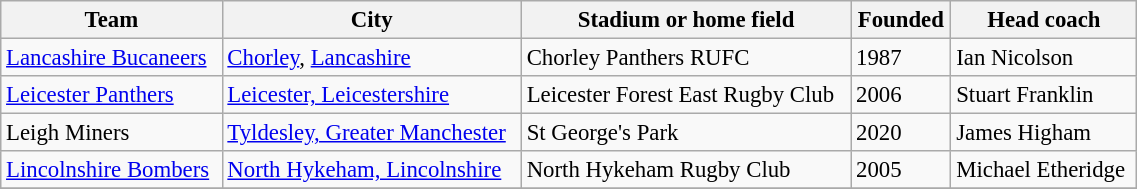<table class="wikitable" style="text-align:center; font-size:95%;width:60%; text-align:left">
<tr>
<th><strong>Team</strong></th>
<th><strong>City</strong></th>
<th><strong>Stadium or home field</strong></th>
<th><strong>Founded</strong></th>
<th><strong>Head coach</strong></th>
</tr>
<tr --->
<td> <a href='#'>Lancashire Bucaneers</a></td>
<td> <a href='#'>Chorley</a>, <a href='#'>Lancashire</a></td>
<td>Chorley Panthers RUFC</td>
<td>1987</td>
<td>Ian Nicolson</td>
</tr>
<tr --->
<td> <a href='#'>Leicester Panthers</a></td>
<td> <a href='#'>Leicester, Leicestershire</a></td>
<td>Leicester Forest East Rugby Club</td>
<td>2006</td>
<td>Stuart Franklin</td>
</tr>
<tr --->
<td> Leigh Miners</td>
<td> <a href='#'>Tyldesley, Greater Manchester</a></td>
<td>St George's Park</td>
<td>2020</td>
<td>James Higham</td>
</tr>
<tr -->
<td> <a href='#'>Lincolnshire Bombers</a></td>
<td> <a href='#'>North Hykeham, Lincolnshire</a></td>
<td>North Hykeham Rugby Club</td>
<td>2005</td>
<td>Michael Etheridge</td>
</tr>
<tr --->
</tr>
</table>
